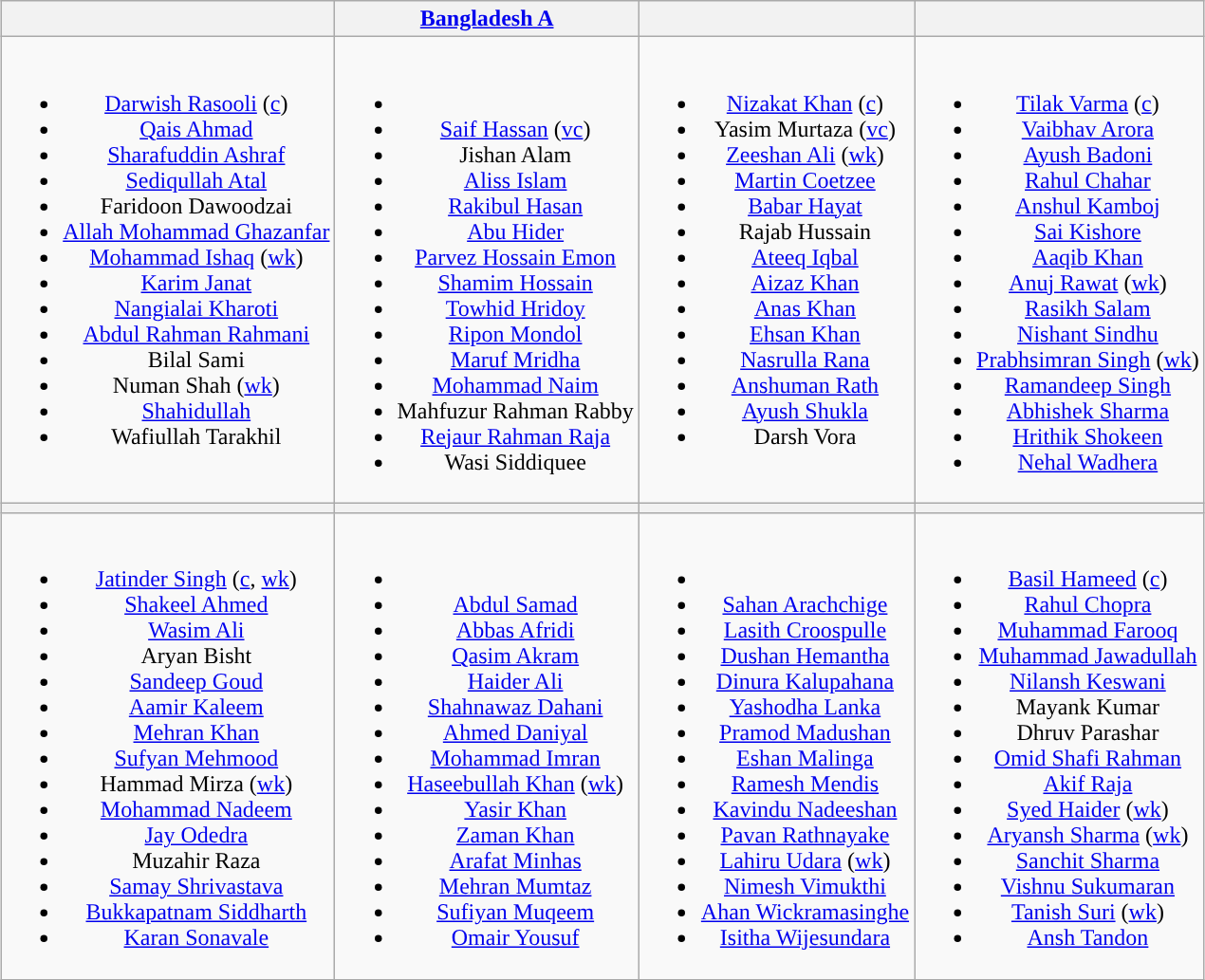<table class="wikitable" style="text-align:center; margin:auto">
<tr>
<th></th>
<th> <a href='#'>Bangladesh A</a></th>
<th></th>
<th></th>
</tr>
<tr style="vertical-align:top;">
<td><br><ul><li><a href='#'>Darwish Rasooli</a> (<a href='#'>c</a>)</li><li><a href='#'>Qais Ahmad</a></li><li><a href='#'>Sharafuddin Ashraf</a></li><li><a href='#'>Sediqullah Atal</a></li><li>Faridoon Dawoodzai</li><li><a href='#'>Allah Mohammad Ghazanfar</a></li><li><a href='#'>Mohammad Ishaq</a> (<a href='#'>wk</a>)</li><li><a href='#'>Karim Janat</a></li><li><a href='#'>Nangialai Kharoti</a></li><li><a href='#'>Abdul Rahman Rahmani</a></li><li>Bilal Sami</li><li>Numan Shah (<a href='#'>wk</a>)</li><li><a href='#'>Shahidullah</a></li><li>Wafiullah Tarakhil</li></ul></td>
<td><br><ul><li></li><li><a href='#'>Saif Hassan</a> (<a href='#'>vc</a>)</li><li>Jishan Alam</li><li><a href='#'>Aliss Islam</a></li><li><a href='#'>Rakibul Hasan</a></li><li><a href='#'>Abu Hider</a></li><li><a href='#'>Parvez Hossain Emon</a></li><li><a href='#'>Shamim Hossain</a></li><li><a href='#'>Towhid Hridoy</a></li><li><a href='#'>Ripon Mondol</a></li><li><a href='#'>Maruf Mridha</a></li><li><a href='#'>Mohammad Naim</a></li><li>Mahfuzur Rahman Rabby</li><li><a href='#'>Rejaur Rahman Raja</a></li><li>Wasi Siddiquee</li></ul></td>
<td><br><ul><li><a href='#'>Nizakat Khan</a> (<a href='#'>c</a>)</li><li>Yasim Murtaza (<a href='#'>vc</a>)</li><li><a href='#'>Zeeshan Ali</a> (<a href='#'>wk</a>)</li><li><a href='#'>Martin Coetzee</a></li><li><a href='#'>Babar Hayat</a></li><li>Rajab Hussain</li><li><a href='#'>Ateeq Iqbal</a></li><li><a href='#'>Aizaz Khan</a></li><li><a href='#'>Anas Khan</a></li><li><a href='#'>Ehsan Khan</a></li><li><a href='#'>Nasrulla Rana</a></li><li><a href='#'>Anshuman Rath</a></li><li><a href='#'>Ayush Shukla</a></li><li>Darsh Vora</li></ul></td>
<td><br><ul><li><a href='#'>Tilak Varma</a> (<a href='#'>c</a>)</li><li><a href='#'>Vaibhav Arora</a></li><li><a href='#'>Ayush Badoni</a></li><li><a href='#'>Rahul Chahar</a></li><li><a href='#'>Anshul Kamboj</a></li><li><a href='#'>Sai Kishore</a></li><li><a href='#'>Aaqib Khan</a></li><li><a href='#'>Anuj Rawat</a> (<a href='#'>wk</a>)</li><li><a href='#'>Rasikh Salam</a></li><li><a href='#'>Nishant Sindhu</a></li><li><a href='#'>Prabhsimran Singh</a> (<a href='#'>wk</a>)</li><li><a href='#'>Ramandeep Singh</a></li><li><a href='#'>Abhishek Sharma</a></li><li><a href='#'>Hrithik Shokeen</a></li><li><a href='#'>Nehal Wadhera</a></li></ul></td>
</tr>
<tr>
<th></th>
<th></th>
<th></th>
<th></th>
</tr>
<tr style="vertical-align:top;">
<td><br><ul><li><a href='#'>Jatinder Singh</a> (<a href='#'>c</a>, <a href='#'>wk</a>)</li><li><a href='#'>Shakeel Ahmed</a></li><li><a href='#'>Wasim Ali</a></li><li>Aryan Bisht</li><li><a href='#'>Sandeep Goud</a></li><li><a href='#'>Aamir Kaleem</a></li><li><a href='#'>Mehran Khan</a></li><li><a href='#'>Sufyan Mehmood</a></li><li>Hammad Mirza (<a href='#'>wk</a>)</li><li><a href='#'>Mohammad Nadeem</a></li><li><a href='#'>Jay Odedra</a></li><li>Muzahir Raza</li><li><a href='#'>Samay Shrivastava</a></li><li><a href='#'>Bukkapatnam Siddharth</a></li><li><a href='#'>Karan Sonavale</a></li></ul></td>
<td><br><ul><li></li><li><a href='#'>Abdul Samad</a></li><li><a href='#'>Abbas Afridi</a></li><li><a href='#'>Qasim Akram</a></li><li><a href='#'>Haider Ali</a></li><li><a href='#'>Shahnawaz Dahani</a></li><li><a href='#'>Ahmed Daniyal</a></li><li><a href='#'>Mohammad Imran</a></li><li><a href='#'>Haseebullah Khan</a> (<a href='#'>wk</a>)</li><li><a href='#'>Yasir Khan</a></li><li><a href='#'>Zaman Khan</a></li><li><a href='#'>Arafat Minhas</a></li><li><a href='#'>Mehran Mumtaz</a></li><li><a href='#'>Sufiyan Muqeem</a></li><li><a href='#'>Omair Yousuf</a></li></ul></td>
<td><br><ul><li></li><li><a href='#'>Sahan Arachchige</a></li><li><a href='#'>Lasith Croospulle</a></li><li><a href='#'>Dushan Hemantha</a></li><li><a href='#'>Dinura Kalupahana</a></li><li><a href='#'>Yashodha Lanka</a></li><li><a href='#'>Pramod Madushan</a></li><li><a href='#'>Eshan Malinga</a></li><li><a href='#'>Ramesh Mendis</a></li><li><a href='#'>Kavindu Nadeeshan</a></li><li><a href='#'>Pavan Rathnayake</a></li><li><a href='#'>Lahiru Udara</a> (<a href='#'>wk</a>)</li><li><a href='#'>Nimesh Vimukthi</a></li><li><a href='#'>Ahan Wickramasinghe</a></li><li><a href='#'>Isitha Wijesundara</a></li></ul></td>
<td><br><ul><li><a href='#'>Basil Hameed</a> (<a href='#'>c</a>)</li><li><a href='#'>Rahul Chopra</a></li><li><a href='#'>Muhammad Farooq</a></li><li><a href='#'>Muhammad Jawadullah</a></li><li><a href='#'>Nilansh Keswani</a></li><li>Mayank Kumar</li><li>Dhruv Parashar</li><li><a href='#'>Omid Shafi Rahman</a></li><li><a href='#'>Akif Raja</a></li><li><a href='#'>Syed Haider</a> (<a href='#'>wk</a>)</li><li><a href='#'>Aryansh Sharma</a> (<a href='#'>wk</a>)</li><li><a href='#'>Sanchit Sharma</a></li><li><a href='#'>Vishnu Sukumaran</a></li><li><a href='#'>Tanish Suri</a> (<a href='#'>wk</a>)</li><li><a href='#'>Ansh Tandon</a></li></ul></td>
</tr>
</table>
